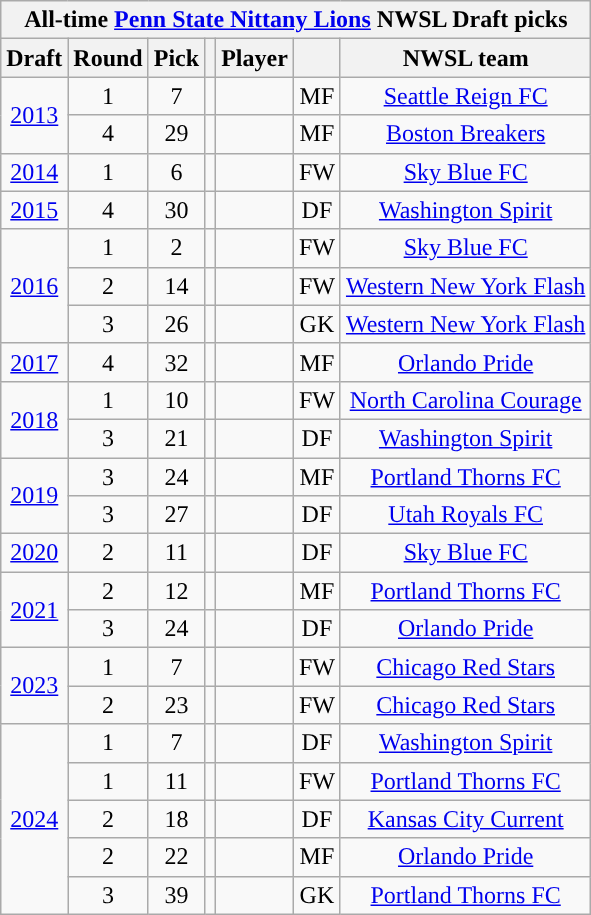<table class="wikitable sortable" style="text-align: center;">
<tr>
<th colspan="7" style="background:#">All-time <a href='#'><span>Penn State Nittany Lions</span></a> NWSL Draft picks</th>
</tr>
<tr>
<th scope="col">Draft</th>
<th scope="col">Round</th>
<th scope="col">Pick</th>
<th scope="col"></th>
<th scope="col">Player</th>
<th scope="col"></th>
<th scope="col">NWSL team</th>
</tr>
<tr>
<td rowspan="2"><a href='#'>2013</a></td>
<td>1</td>
<td>7</td>
<td></td>
<td></td>
<td>MF</td>
<td><a href='#'>Seattle Reign FC</a></td>
</tr>
<tr>
<td>4</td>
<td>29</td>
<td></td>
<td></td>
<td>MF</td>
<td><a href='#'>Boston Breakers</a></td>
</tr>
<tr>
<td><a href='#'>2014</a></td>
<td>1</td>
<td>6</td>
<td></td>
<td></td>
<td>FW</td>
<td><a href='#'>Sky Blue FC</a></td>
</tr>
<tr>
<td><a href='#'>2015</a></td>
<td>4</td>
<td>30</td>
<td></td>
<td></td>
<td>DF</td>
<td><a href='#'>Washington Spirit</a></td>
</tr>
<tr>
<td rowspan="3"><a href='#'>2016</a></td>
<td>1</td>
<td>2</td>
<td></td>
<td></td>
<td>FW</td>
<td><a href='#'>Sky Blue FC</a></td>
</tr>
<tr>
<td>2</td>
<td>14</td>
<td></td>
<td></td>
<td>FW</td>
<td><a href='#'>Western New York Flash</a></td>
</tr>
<tr>
<td>3</td>
<td>26</td>
<td></td>
<td></td>
<td>GK</td>
<td><a href='#'>Western New York Flash</a></td>
</tr>
<tr>
<td><a href='#'>2017</a></td>
<td>4</td>
<td>32</td>
<td></td>
<td></td>
<td>MF</td>
<td><a href='#'>Orlando Pride</a></td>
</tr>
<tr>
<td rowspan="2"><a href='#'>2018</a></td>
<td>1</td>
<td>10</td>
<td></td>
<td></td>
<td>FW</td>
<td><a href='#'>North Carolina Courage</a></td>
</tr>
<tr>
<td>3</td>
<td>21</td>
<td></td>
<td></td>
<td>DF</td>
<td><a href='#'>Washington Spirit</a></td>
</tr>
<tr>
<td rowspan="2"><a href='#'>2019</a></td>
<td>3</td>
<td>24</td>
<td></td>
<td></td>
<td>MF</td>
<td><a href='#'>Portland Thorns FC</a></td>
</tr>
<tr>
<td>3</td>
<td>27</td>
<td></td>
<td></td>
<td>DF</td>
<td><a href='#'>Utah Royals FC</a></td>
</tr>
<tr>
<td><a href='#'>2020</a></td>
<td>2</td>
<td>11</td>
<td></td>
<td></td>
<td>DF</td>
<td><a href='#'>Sky Blue FC</a></td>
</tr>
<tr>
<td rowspan="2"><a href='#'>2021</a></td>
<td>2</td>
<td>12</td>
<td></td>
<td></td>
<td>MF</td>
<td><a href='#'>Portland Thorns FC</a></td>
</tr>
<tr>
<td>3</td>
<td>24</td>
<td></td>
<td></td>
<td>DF</td>
<td><a href='#'>Orlando Pride</a></td>
</tr>
<tr>
<td rowspan="2"><a href='#'>2023</a></td>
<td>1</td>
<td>7</td>
<td></td>
<td></td>
<td>FW</td>
<td><a href='#'>Chicago Red Stars</a></td>
</tr>
<tr>
<td>2</td>
<td>23</td>
<td></td>
<td></td>
<td>FW</td>
<td><a href='#'>Chicago Red Stars</a></td>
</tr>
<tr>
<td rowspan="5"><a href='#'>2024</a></td>
<td>1</td>
<td>7</td>
<td></td>
<td></td>
<td>DF</td>
<td><a href='#'>Washington Spirit</a></td>
</tr>
<tr>
<td>1</td>
<td>11</td>
<td></td>
<td></td>
<td>FW</td>
<td><a href='#'>Portland Thorns FC</a></td>
</tr>
<tr>
<td>2</td>
<td>18</td>
<td></td>
<td></td>
<td>DF</td>
<td><a href='#'>Kansas City Current</a></td>
</tr>
<tr>
<td>2</td>
<td>22</td>
<td></td>
<td></td>
<td>MF</td>
<td><a href='#'>Orlando Pride</a></td>
</tr>
<tr>
<td>3</td>
<td>39</td>
<td></td>
<td></td>
<td>GK</td>
<td><a href='#'>Portland Thorns FC</a></td>
</tr>
</table>
